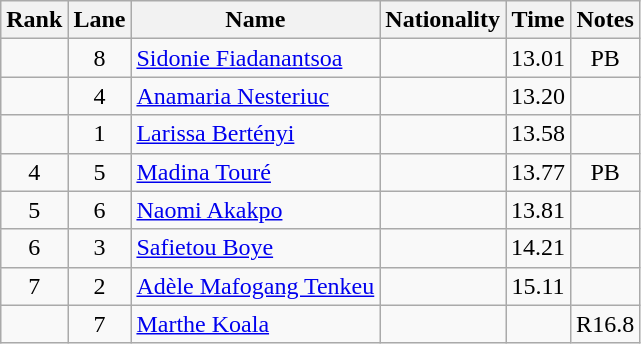<table class="wikitable sortable" style="text-align:center">
<tr>
<th>Rank</th>
<th>Lane</th>
<th>Name</th>
<th>Nationality</th>
<th>Time</th>
<th>Notes</th>
</tr>
<tr>
<td></td>
<td>8</td>
<td align=left><a href='#'>Sidonie Fiadanantsoa</a></td>
<td align=left></td>
<td>13.01</td>
<td>PB</td>
</tr>
<tr>
<td></td>
<td>4</td>
<td align=left><a href='#'>Anamaria Nesteriuc</a></td>
<td align=left></td>
<td>13.20</td>
<td></td>
</tr>
<tr>
<td></td>
<td>1</td>
<td align=left><a href='#'>Larissa Bertényi</a></td>
<td align=left></td>
<td>13.58</td>
<td></td>
</tr>
<tr>
<td>4</td>
<td>5</td>
<td align=left><a href='#'>Madina Touré</a></td>
<td align=left></td>
<td>13.77</td>
<td>PB</td>
</tr>
<tr>
<td>5</td>
<td>6</td>
<td align=left><a href='#'>Naomi Akakpo</a></td>
<td align=left></td>
<td>13.81</td>
<td></td>
</tr>
<tr>
<td>6</td>
<td>3</td>
<td align=left><a href='#'>Safietou Boye</a></td>
<td align=left></td>
<td>14.21</td>
<td></td>
</tr>
<tr>
<td>7</td>
<td>2</td>
<td align=left><a href='#'>Adèle Mafogang Tenkeu</a></td>
<td align=left></td>
<td>15.11</td>
<td></td>
</tr>
<tr>
<td></td>
<td>7</td>
<td align=left><a href='#'>Marthe Koala</a></td>
<td align=left></td>
<td></td>
<td>R16.8</td>
</tr>
</table>
